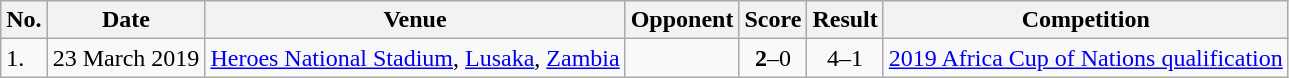<table class="wikitable" style="font-size:100%;">
<tr>
<th>No.</th>
<th>Date</th>
<th>Venue</th>
<th>Opponent</th>
<th>Score</th>
<th>Result</th>
<th>Competition</th>
</tr>
<tr>
<td>1.</td>
<td>23 March 2019</td>
<td><a href='#'>Heroes National Stadium</a>, <a href='#'>Lusaka</a>, <a href='#'>Zambia</a></td>
<td></td>
<td align=center><strong>2</strong>–0</td>
<td align=center>4–1</td>
<td><a href='#'>2019 Africa Cup of Nations qualification</a></td>
</tr>
</table>
